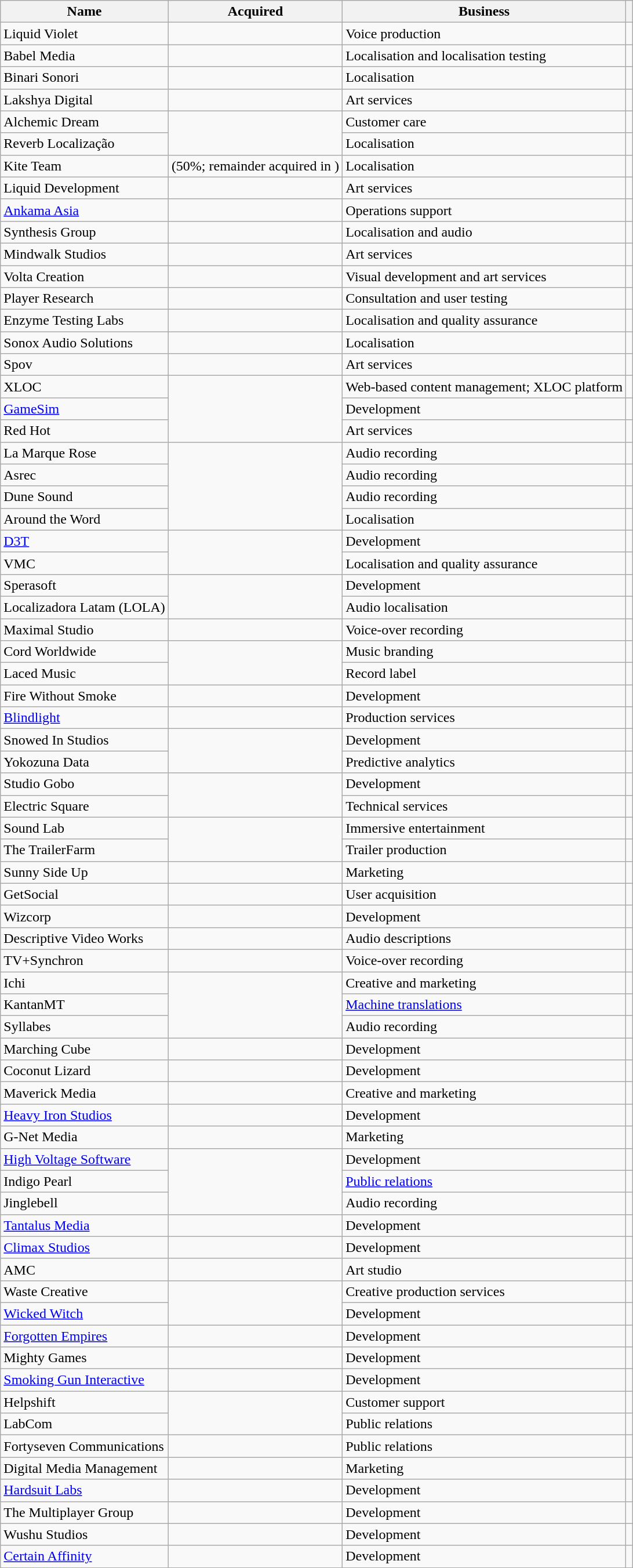<table class="wikitable sortable plainrowheaders">
<tr>
<th scope="col">Name</th>
<th scope="col">Acquired</th>
<th scope="col">Business</th>
<th scope="col" class="unsortable"></th>
</tr>
<tr>
<td>Liquid Violet</td>
<td></td>
<td>Voice production</td>
<td></td>
</tr>
<tr>
<td>Babel Media</td>
<td></td>
<td>Localisation and localisation testing</td>
<td></td>
</tr>
<tr>
<td>Binari Sonori</td>
<td></td>
<td>Localisation</td>
<td></td>
</tr>
<tr>
<td>Lakshya Digital</td>
<td></td>
<td>Art services</td>
<td></td>
</tr>
<tr>
<td>Alchemic Dream</td>
<td rowspan="2"></td>
<td>Customer care</td>
<td></td>
</tr>
<tr>
<td>Reverb Localização</td>
<td>Localisation</td>
<td></td>
</tr>
<tr>
<td>Kite Team</td>
<td> (50%; remainder acquired in )</td>
<td>Localisation</td>
<td></td>
</tr>
<tr>
<td>Liquid Development</td>
<td></td>
<td>Art services</td>
<td></td>
</tr>
<tr>
<td><a href='#'>Ankama Asia</a></td>
<td></td>
<td>Operations support</td>
<td></td>
</tr>
<tr>
<td>Synthesis Group</td>
<td></td>
<td>Localisation and audio</td>
<td></td>
</tr>
<tr>
<td>Mindwalk Studios</td>
<td></td>
<td>Art services</td>
<td></td>
</tr>
<tr>
<td>Volta Creation</td>
<td></td>
<td>Visual development and art services</td>
<td></td>
</tr>
<tr>
<td>Player Research</td>
<td></td>
<td>Consultation and user testing</td>
<td></td>
</tr>
<tr>
<td>Enzyme Testing Labs</td>
<td></td>
<td>Localisation and quality assurance</td>
<td></td>
</tr>
<tr>
<td>Sonox Audio Solutions</td>
<td></td>
<td>Localisation</td>
<td></td>
</tr>
<tr>
<td>Spov</td>
<td></td>
<td>Art services</td>
<td></td>
</tr>
<tr>
<td>XLOC</td>
<td rowspan="3"></td>
<td>Web-based content management; XLOC platform</td>
<td></td>
</tr>
<tr>
<td><a href='#'>GameSim</a></td>
<td>Development</td>
<td></td>
</tr>
<tr>
<td>Red Hot</td>
<td>Art services</td>
<td></td>
</tr>
<tr>
<td>La Marque Rose</td>
<td rowspan="4"></td>
<td>Audio recording</td>
<td></td>
</tr>
<tr>
<td>Asrec</td>
<td>Audio recording</td>
<td></td>
</tr>
<tr>
<td>Dune Sound</td>
<td>Audio recording</td>
<td></td>
</tr>
<tr>
<td>Around the Word</td>
<td>Localisation</td>
<td></td>
</tr>
<tr>
<td><a href='#'>D3T</a></td>
<td rowspan="2"></td>
<td>Development</td>
<td></td>
</tr>
<tr>
<td>VMC</td>
<td>Localisation and quality assurance</td>
<td></td>
</tr>
<tr>
<td>Sperasoft</td>
<td rowspan="2"></td>
<td>Development</td>
<td></td>
</tr>
<tr>
<td>Localizadora Latam (LOLA)</td>
<td>Audio localisation</td>
<td></td>
</tr>
<tr>
<td>Maximal Studio</td>
<td></td>
<td>Voice-over recording</td>
<td></td>
</tr>
<tr>
<td>Cord Worldwide</td>
<td rowspan="2"></td>
<td>Music branding</td>
<td></td>
</tr>
<tr>
<td>Laced Music</td>
<td>Record label</td>
<td></td>
</tr>
<tr>
<td>Fire Without Smoke</td>
<td></td>
<td>Development</td>
<td></td>
</tr>
<tr>
<td><a href='#'>Blindlight</a></td>
<td></td>
<td>Production services</td>
<td></td>
</tr>
<tr>
<td>Snowed In Studios</td>
<td rowspan="2"></td>
<td>Development</td>
<td></td>
</tr>
<tr>
<td>Yokozuna Data</td>
<td>Predictive analytics</td>
<td></td>
</tr>
<tr>
<td>Studio Gobo</td>
<td rowspan="2"></td>
<td>Development</td>
<td></td>
</tr>
<tr>
<td>Electric Square</td>
<td>Technical services</td>
<td></td>
</tr>
<tr>
<td>Sound Lab</td>
<td rowspan="2"></td>
<td>Immersive entertainment</td>
<td></td>
</tr>
<tr>
<td>The TrailerFarm</td>
<td>Trailer production</td>
<td></td>
</tr>
<tr>
<td>Sunny Side Up</td>
<td></td>
<td>Marketing</td>
<td></td>
</tr>
<tr>
<td>GetSocial</td>
<td></td>
<td>User acquisition</td>
<td></td>
</tr>
<tr>
<td>Wizcorp</td>
<td></td>
<td>Development</td>
<td></td>
</tr>
<tr>
<td>Descriptive Video Works</td>
<td></td>
<td>Audio descriptions</td>
<td></td>
</tr>
<tr>
<td>TV+Synchron</td>
<td></td>
<td>Voice-over recording</td>
<td></td>
</tr>
<tr>
<td>Ichi</td>
<td rowspan="3"></td>
<td>Creative and marketing</td>
<td></td>
</tr>
<tr>
<td>KantanMT</td>
<td><a href='#'>Machine translations</a></td>
<td></td>
</tr>
<tr>
<td>Syllabes</td>
<td>Audio recording</td>
<td></td>
</tr>
<tr>
<td>Marching Cube</td>
<td></td>
<td>Development</td>
<td></td>
</tr>
<tr>
<td>Coconut Lizard</td>
<td></td>
<td>Development</td>
<td></td>
</tr>
<tr>
<td>Maverick Media</td>
<td></td>
<td>Creative and marketing</td>
<td></td>
</tr>
<tr>
<td><a href='#'>Heavy Iron Studios</a></td>
<td></td>
<td>Development</td>
<td></td>
</tr>
<tr>
<td>G-Net Media</td>
<td></td>
<td>Marketing</td>
<td></td>
</tr>
<tr>
<td><a href='#'>High Voltage Software</a></td>
<td rowspan="3"></td>
<td>Development</td>
<td></td>
</tr>
<tr>
<td>Indigo Pearl</td>
<td><a href='#'>Public relations</a></td>
<td></td>
</tr>
<tr>
<td>Jinglebell</td>
<td>Audio recording</td>
<td></td>
</tr>
<tr>
<td><a href='#'>Tantalus Media</a></td>
<td></td>
<td>Development</td>
<td></td>
</tr>
<tr>
<td><a href='#'>Climax Studios</a></td>
<td></td>
<td>Development</td>
<td></td>
</tr>
<tr>
<td>AMC</td>
<td></td>
<td>Art studio</td>
<td></td>
</tr>
<tr>
<td>Waste Creative</td>
<td rowspan="2"></td>
<td>Creative production services</td>
<td></td>
</tr>
<tr>
<td><a href='#'>Wicked Witch</a></td>
<td>Development</td>
<td></td>
</tr>
<tr>
<td><a href='#'>Forgotten Empires</a></td>
<td></td>
<td>Development</td>
<td></td>
</tr>
<tr>
<td>Mighty Games</td>
<td></td>
<td>Development</td>
<td></td>
</tr>
<tr>
<td><a href='#'>Smoking Gun Interactive</a></td>
<td></td>
<td>Development</td>
<td></td>
</tr>
<tr>
<td>Helpshift</td>
<td rowspan="2"></td>
<td>Customer support</td>
<td></td>
</tr>
<tr>
<td>LabCom</td>
<td>Public relations</td>
<td></td>
</tr>
<tr>
<td>Fortyseven Communications</td>
<td></td>
<td>Public relations</td>
<td></td>
</tr>
<tr>
<td>Digital Media Management</td>
<td></td>
<td>Marketing</td>
<td></td>
</tr>
<tr>
<td><a href='#'>Hardsuit Labs</a></td>
<td></td>
<td>Development</td>
<td></td>
</tr>
<tr>
<td>The Multiplayer Group</td>
<td></td>
<td>Development</td>
<td></td>
</tr>
<tr>
<td>Wushu Studios</td>
<td></td>
<td>Development</td>
<td></td>
</tr>
<tr>
<td><a href='#'>Certain Affinity</a></td>
<td></td>
<td>Development</td>
<td></td>
</tr>
</table>
